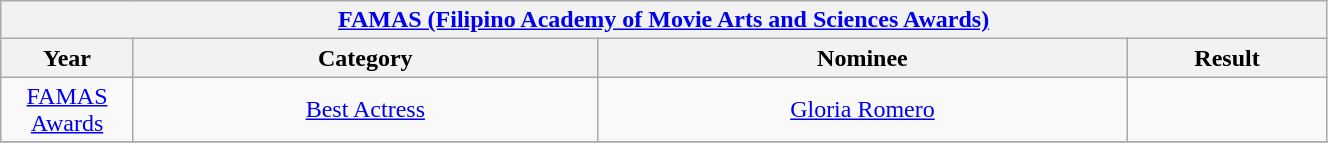<table width="70%" class="wikitable sortable">
<tr>
<th colspan="4" align="center"><strong><a href='#'>FAMAS (Filipino Academy of Movie Arts and Sciences Awards)</a></strong></th>
</tr>
<tr>
<th width="10%">Year</th>
<th width="35%">Category</th>
<th width="40%">Nominee</th>
<th width="15%">Result</th>
</tr>
<tr>
<td align="center"><a href='#'>FAMAS Awards</a></td>
<td align="center"><a href='#'>Best Actress</a></td>
<td align="center"><a href='#'>Gloria Romero</a></td>
<td></td>
</tr>
<tr>
</tr>
</table>
